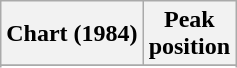<table class="wikitable sortable plainrowheaders" style="text-align:center;">
<tr>
<th scope="col">Chart (1984)</th>
<th scope="col">Peak<br>position</th>
</tr>
<tr>
</tr>
<tr>
</tr>
</table>
